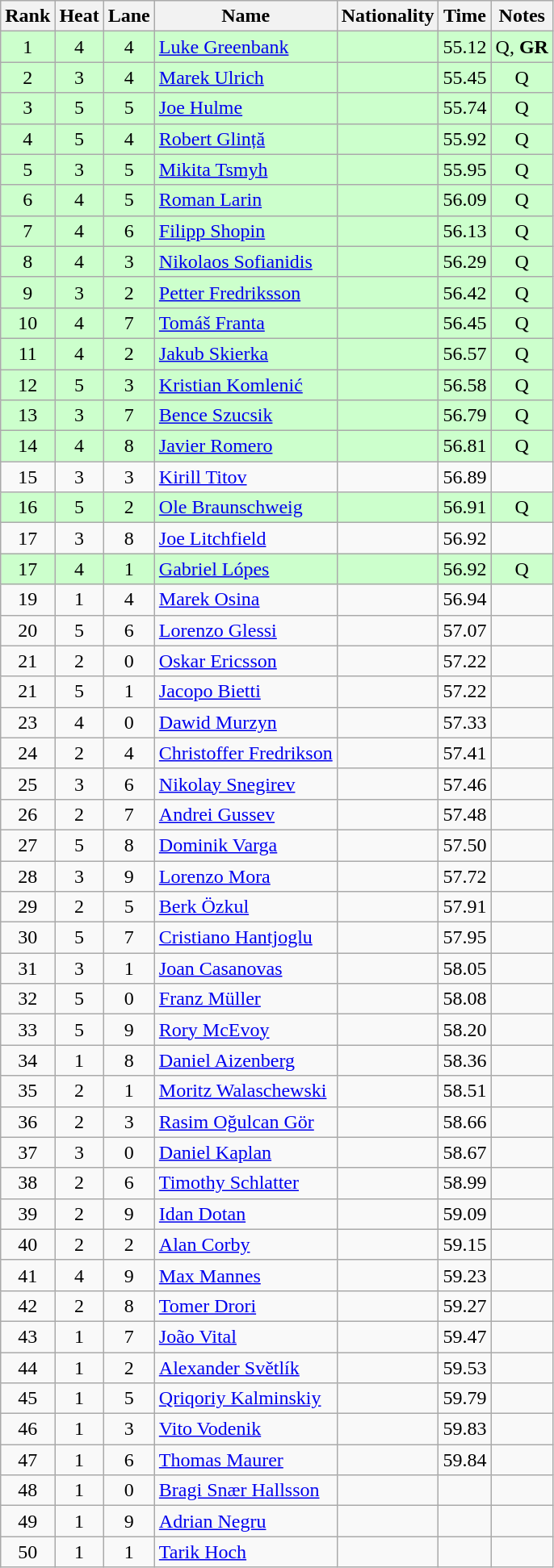<table class="wikitable sortable" style="text-align:center">
<tr>
<th>Rank</th>
<th>Heat</th>
<th>Lane</th>
<th>Name</th>
<th>Nationality</th>
<th>Time</th>
<th>Notes</th>
</tr>
<tr bgcolor=ccffcc>
<td>1</td>
<td>4</td>
<td>4</td>
<td align=left><a href='#'>Luke Greenbank</a></td>
<td align=left></td>
<td>55.12</td>
<td>Q, <strong>GR</strong></td>
</tr>
<tr bgcolor=ccffcc>
<td>2</td>
<td>3</td>
<td>4</td>
<td align=left><a href='#'>Marek Ulrich</a></td>
<td align=left></td>
<td>55.45</td>
<td>Q</td>
</tr>
<tr bgcolor=ccffcc>
<td>3</td>
<td>5</td>
<td>5</td>
<td align=left><a href='#'>Joe Hulme</a></td>
<td align=left></td>
<td>55.74</td>
<td>Q</td>
</tr>
<tr bgcolor=ccffcc>
<td>4</td>
<td>5</td>
<td>4</td>
<td align=left><a href='#'>Robert Glință</a></td>
<td align=left></td>
<td>55.92</td>
<td>Q</td>
</tr>
<tr bgcolor=ccffcc>
<td>5</td>
<td>3</td>
<td>5</td>
<td align=left><a href='#'>Mikita Tsmyh</a></td>
<td align=left></td>
<td>55.95</td>
<td>Q</td>
</tr>
<tr bgcolor=ccffcc>
<td>6</td>
<td>4</td>
<td>5</td>
<td align=left><a href='#'>Roman Larin</a></td>
<td align=left></td>
<td>56.09</td>
<td>Q</td>
</tr>
<tr bgcolor=ccffcc>
<td>7</td>
<td>4</td>
<td>6</td>
<td align=left><a href='#'>Filipp Shopin</a></td>
<td align=left></td>
<td>56.13</td>
<td>Q</td>
</tr>
<tr bgcolor=ccffcc>
<td>8</td>
<td>4</td>
<td>3</td>
<td align=left><a href='#'>Nikolaos Sofianidis</a></td>
<td align=left></td>
<td>56.29</td>
<td>Q</td>
</tr>
<tr bgcolor=ccffcc>
<td>9</td>
<td>3</td>
<td>2</td>
<td align=left><a href='#'>Petter Fredriksson</a></td>
<td align=left></td>
<td>56.42</td>
<td>Q</td>
</tr>
<tr bgcolor=ccffcc>
<td>10</td>
<td>4</td>
<td>7</td>
<td align=left><a href='#'>Tomáš Franta</a></td>
<td align=left></td>
<td>56.45</td>
<td>Q</td>
</tr>
<tr bgcolor=ccffcc>
<td>11</td>
<td>4</td>
<td>2</td>
<td align=left><a href='#'>Jakub Skierka</a></td>
<td align=left></td>
<td>56.57</td>
<td>Q</td>
</tr>
<tr bgcolor=ccffcc>
<td>12</td>
<td>5</td>
<td>3</td>
<td align=left><a href='#'>Kristian Komlenić</a></td>
<td align=left></td>
<td>56.58</td>
<td>Q</td>
</tr>
<tr bgcolor=ccffcc>
<td>13</td>
<td>3</td>
<td>7</td>
<td align=left><a href='#'>Bence Szucsik</a></td>
<td align=left></td>
<td>56.79</td>
<td>Q</td>
</tr>
<tr bgcolor=ccffcc>
<td>14</td>
<td>4</td>
<td>8</td>
<td align=left><a href='#'>Javier Romero</a></td>
<td align=left></td>
<td>56.81</td>
<td>Q</td>
</tr>
<tr>
<td>15</td>
<td>3</td>
<td>3</td>
<td align=left><a href='#'>Kirill Titov</a></td>
<td align=left></td>
<td>56.89</td>
<td></td>
</tr>
<tr bgcolor=ccffcc>
<td>16</td>
<td>5</td>
<td>2</td>
<td align=left><a href='#'>Ole Braunschweig</a></td>
<td align=left></td>
<td>56.91</td>
<td>Q</td>
</tr>
<tr>
<td>17</td>
<td>3</td>
<td>8</td>
<td align=left><a href='#'>Joe Litchfield</a></td>
<td align=left></td>
<td>56.92</td>
<td></td>
</tr>
<tr bgcolor=ccffcc>
<td>17</td>
<td>4</td>
<td>1</td>
<td align=left><a href='#'>Gabriel Lópes</a></td>
<td align=left></td>
<td>56.92</td>
<td>Q</td>
</tr>
<tr>
<td>19</td>
<td>1</td>
<td>4</td>
<td align=left><a href='#'>Marek Osina</a></td>
<td align=left></td>
<td>56.94</td>
<td></td>
</tr>
<tr>
<td>20</td>
<td>5</td>
<td>6</td>
<td align=left><a href='#'>Lorenzo Glessi</a></td>
<td align=left></td>
<td>57.07</td>
<td></td>
</tr>
<tr>
<td>21</td>
<td>2</td>
<td>0</td>
<td align=left><a href='#'>Oskar Ericsson</a></td>
<td align=left></td>
<td>57.22</td>
<td></td>
</tr>
<tr>
<td>21</td>
<td>5</td>
<td>1</td>
<td align=left><a href='#'>Jacopo Bietti</a></td>
<td align=left></td>
<td>57.22</td>
<td></td>
</tr>
<tr>
<td>23</td>
<td>4</td>
<td>0</td>
<td align=left><a href='#'>Dawid Murzyn</a></td>
<td align=left></td>
<td>57.33</td>
<td></td>
</tr>
<tr>
<td>24</td>
<td>2</td>
<td>4</td>
<td align=left><a href='#'>Christoffer Fredrikson</a></td>
<td align=left></td>
<td>57.41</td>
<td></td>
</tr>
<tr>
<td>25</td>
<td>3</td>
<td>6</td>
<td align=left><a href='#'>Nikolay Snegirev</a></td>
<td align=left></td>
<td>57.46</td>
<td></td>
</tr>
<tr>
<td>26</td>
<td>2</td>
<td>7</td>
<td align=left><a href='#'>Andrei Gussev</a></td>
<td align=left></td>
<td>57.48</td>
<td></td>
</tr>
<tr>
<td>27</td>
<td>5</td>
<td>8</td>
<td align=left><a href='#'>Dominik Varga</a></td>
<td align=left></td>
<td>57.50</td>
<td></td>
</tr>
<tr>
<td>28</td>
<td>3</td>
<td>9</td>
<td align=left><a href='#'>Lorenzo Mora</a></td>
<td align=left></td>
<td>57.72</td>
<td></td>
</tr>
<tr>
<td>29</td>
<td>2</td>
<td>5</td>
<td align=left><a href='#'>Berk Özkul</a></td>
<td align=left></td>
<td>57.91</td>
<td></td>
</tr>
<tr>
<td>30</td>
<td>5</td>
<td>7</td>
<td align=left><a href='#'>Cristiano Hantjoglu</a></td>
<td align=left></td>
<td>57.95</td>
<td></td>
</tr>
<tr>
<td>31</td>
<td>3</td>
<td>1</td>
<td align=left><a href='#'>Joan Casanovas</a></td>
<td align=left></td>
<td>58.05</td>
<td></td>
</tr>
<tr>
<td>32</td>
<td>5</td>
<td>0</td>
<td align=left><a href='#'>Franz Müller</a></td>
<td align=left></td>
<td>58.08</td>
<td></td>
</tr>
<tr>
<td>33</td>
<td>5</td>
<td>9</td>
<td align=left><a href='#'>Rory McEvoy</a></td>
<td align=left></td>
<td>58.20</td>
<td></td>
</tr>
<tr>
<td>34</td>
<td>1</td>
<td>8</td>
<td align=left><a href='#'>Daniel Aizenberg</a></td>
<td align=left></td>
<td>58.36</td>
<td></td>
</tr>
<tr>
<td>35</td>
<td>2</td>
<td>1</td>
<td align=left><a href='#'>Moritz Walaschewski</a></td>
<td align=left></td>
<td>58.51</td>
<td></td>
</tr>
<tr>
<td>36</td>
<td>2</td>
<td>3</td>
<td align=left><a href='#'>Rasim Oğulcan Gör</a></td>
<td align=left></td>
<td>58.66</td>
<td></td>
</tr>
<tr>
<td>37</td>
<td>3</td>
<td>0</td>
<td align=left><a href='#'>Daniel Kaplan</a></td>
<td align=left></td>
<td>58.67</td>
<td></td>
</tr>
<tr>
<td>38</td>
<td>2</td>
<td>6</td>
<td align=left><a href='#'>Timothy Schlatter</a></td>
<td align=left></td>
<td>58.99</td>
<td></td>
</tr>
<tr>
<td>39</td>
<td>2</td>
<td>9</td>
<td align=left><a href='#'>Idan Dotan</a></td>
<td align=left></td>
<td>59.09</td>
<td></td>
</tr>
<tr>
<td>40</td>
<td>2</td>
<td>2</td>
<td align=left><a href='#'>Alan Corby</a></td>
<td align=left></td>
<td>59.15</td>
<td></td>
</tr>
<tr>
<td>41</td>
<td>4</td>
<td>9</td>
<td align=left><a href='#'>Max Mannes</a></td>
<td align=left></td>
<td>59.23</td>
<td></td>
</tr>
<tr>
<td>42</td>
<td>2</td>
<td>8</td>
<td align=left><a href='#'>Tomer Drori</a></td>
<td align=left></td>
<td>59.27</td>
<td></td>
</tr>
<tr>
<td>43</td>
<td>1</td>
<td>7</td>
<td align=left><a href='#'>João Vital</a></td>
<td align=left></td>
<td>59.47</td>
<td></td>
</tr>
<tr>
<td>44</td>
<td>1</td>
<td>2</td>
<td align=left><a href='#'>Alexander Světlík</a></td>
<td align=left></td>
<td>59.53</td>
<td></td>
</tr>
<tr>
<td>45</td>
<td>1</td>
<td>5</td>
<td align=left><a href='#'>Qriqoriy Kalminskiy</a></td>
<td align=left></td>
<td>59.79</td>
<td></td>
</tr>
<tr>
<td>46</td>
<td>1</td>
<td>3</td>
<td align=left><a href='#'>Vito Vodenik</a></td>
<td align=left></td>
<td>59.83</td>
<td></td>
</tr>
<tr>
<td>47</td>
<td>1</td>
<td>6</td>
<td align=left><a href='#'>Thomas Maurer</a></td>
<td align=left></td>
<td>59.84</td>
<td></td>
</tr>
<tr>
<td>48</td>
<td>1</td>
<td>0</td>
<td align=left><a href='#'>Bragi Snær Hallsson</a></td>
<td align=left></td>
<td></td>
<td></td>
</tr>
<tr>
<td>49</td>
<td>1</td>
<td>9</td>
<td align=left><a href='#'>Adrian Negru</a></td>
<td align=left></td>
<td></td>
<td></td>
</tr>
<tr>
<td>50</td>
<td>1</td>
<td>1</td>
<td align=left><a href='#'>Tarik Hoch</a></td>
<td align=left></td>
<td></td>
<td></td>
</tr>
</table>
